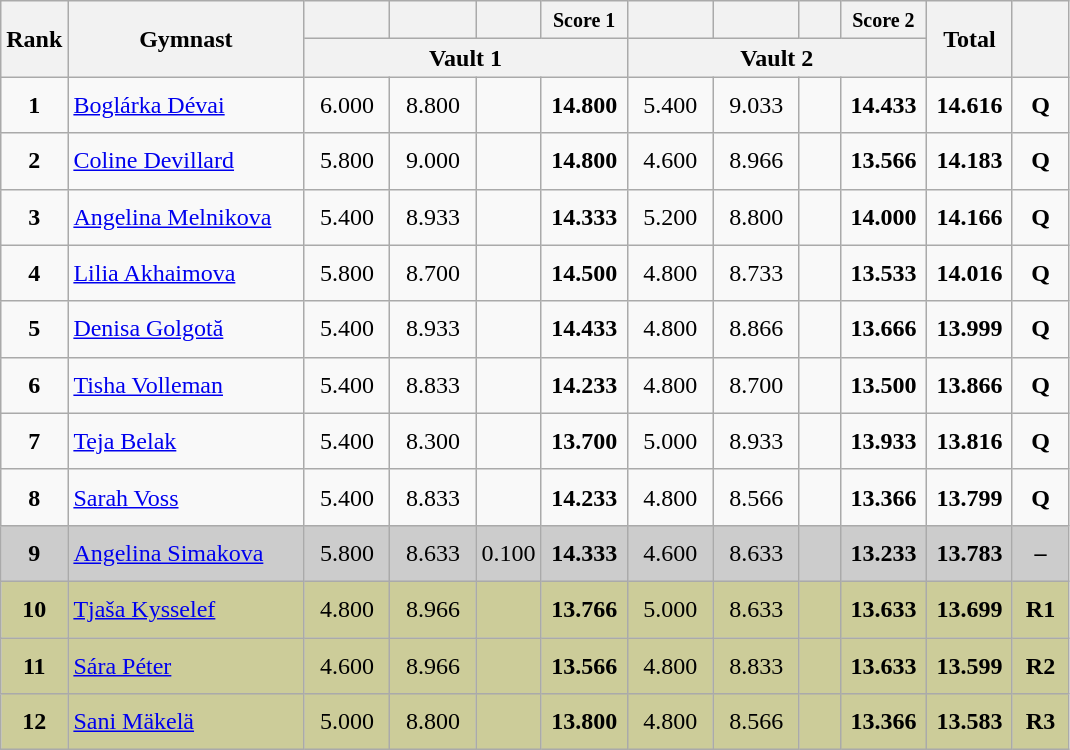<table style="text-align:center;" class="wikitable sortable">
<tr>
<th style="width:15px;" rowspan="2">Rank</th>
<th style="width:150px;" rowspan="2">Gymnast</th>
<th style="width:50px;"><small></small></th>
<th style="width:50px;"><small></small></th>
<th style="width:20px;"><small></small></th>
<th style="width:50px;"><small>Score 1</small></th>
<th style="width:50px;"><small></small></th>
<th style="width:50px;"><small></small></th>
<th style="width:20px;"><small></small></th>
<th style="width:50px;"><small>Score 2</small></th>
<th style="width:50px;" rowspan="2">Total</th>
<th style="width:30px;" rowspan="2"><small></small></th>
</tr>
<tr>
<th colspan="4">Vault 1</th>
<th colspan="4">Vault 2</th>
</tr>
<tr>
<td scope="row" style="text-align:center"><strong>1</strong></td>
<td style="height:30px; text-align:left;"> <a href='#'>Boglárka Dévai</a></td>
<td>6.000</td>
<td>8.800</td>
<td></td>
<td><strong>14.800</strong></td>
<td>5.400</td>
<td>9.033</td>
<td></td>
<td><strong>14.433</strong></td>
<td><strong>14.616</strong></td>
<td><strong>Q</strong></td>
</tr>
<tr>
<td scope="row" style="text-align:center"><strong>2</strong></td>
<td style="height:30px; text-align:left;"> <a href='#'>Coline Devillard</a></td>
<td>5.800</td>
<td>9.000</td>
<td></td>
<td><strong>14.800</strong></td>
<td>4.600</td>
<td>8.966</td>
<td></td>
<td><strong>13.566</strong></td>
<td><strong>14.183</strong></td>
<td><strong>Q</strong></td>
</tr>
<tr>
<td scope="row" style="text-align:center"><strong>3</strong></td>
<td style="height:30px; text-align:left;"> <a href='#'>Angelina Melnikova</a></td>
<td>5.400</td>
<td>8.933</td>
<td></td>
<td><strong>14.333</strong></td>
<td>5.200</td>
<td>8.800</td>
<td></td>
<td><strong>14.000</strong></td>
<td><strong>14.166</strong></td>
<td><strong>Q</strong></td>
</tr>
<tr>
<td scope="row" style="text-align:center"><strong>4</strong></td>
<td style="height:30px; text-align:left;"> <a href='#'>Lilia Akhaimova</a></td>
<td>5.800</td>
<td>8.700</td>
<td></td>
<td><strong>14.500</strong></td>
<td>4.800</td>
<td>8.733</td>
<td></td>
<td><strong>13.533</strong></td>
<td><strong>14.016</strong></td>
<td><strong>Q</strong></td>
</tr>
<tr>
<td scope="row" style="text-align:center"><strong>5</strong></td>
<td style="height:30px; text-align:left;"> <a href='#'>Denisa Golgotă</a></td>
<td>5.400</td>
<td>8.933</td>
<td></td>
<td><strong>14.433</strong></td>
<td>4.800</td>
<td>8.866</td>
<td></td>
<td><strong>13.666</strong></td>
<td><strong>13.999</strong></td>
<td><strong>Q</strong></td>
</tr>
<tr>
<td scope="row" style="text-align:center"><strong>6</strong></td>
<td style="height:30px; text-align:left;"> <a href='#'>Tisha Volleman</a></td>
<td>5.400</td>
<td>8.833</td>
<td></td>
<td><strong>14.233</strong></td>
<td>4.800</td>
<td>8.700</td>
<td></td>
<td><strong>13.500</strong></td>
<td><strong>13.866</strong></td>
<td><strong>Q</strong></td>
</tr>
<tr>
<td scope="row" style="text-align:center"><strong>7</strong></td>
<td style="height:30px; text-align:left;"> <a href='#'>Teja Belak</a></td>
<td>5.400</td>
<td>8.300</td>
<td></td>
<td><strong>13.700</strong></td>
<td>5.000</td>
<td>8.933</td>
<td></td>
<td><strong>13.933</strong></td>
<td><strong>13.816</strong></td>
<td><strong>Q</strong></td>
</tr>
<tr>
<td scope="row" style="text-align:center"><strong>8</strong></td>
<td style="height:30px; text-align:left;"> <a href='#'>Sarah Voss</a></td>
<td>5.400</td>
<td>8.833</td>
<td></td>
<td><strong>14.233</strong></td>
<td>4.800</td>
<td>8.566</td>
<td></td>
<td><strong>13.366</strong></td>
<td><strong>13.799</strong></td>
<td><strong>Q</strong></td>
</tr>
<tr style="background:#cccccc;">
<td scope="row" style="text-align:center"><strong>9</strong></td>
<td style="height:30px; text-align:left;"> <a href='#'>Angelina Simakova</a></td>
<td>5.800</td>
<td>8.633</td>
<td>0.100</td>
<td><strong>14.333</strong></td>
<td>4.600</td>
<td>8.633</td>
<td></td>
<td><strong>13.233</strong></td>
<td><strong>13.783</strong></td>
<td><strong>–</strong></td>
</tr>
<tr style="background:#cccc99;">
<td scope="row" style="text-align:center"><strong>10</strong></td>
<td style="height:30px; text-align:left;"> <a href='#'>Tjaša Kysselef</a></td>
<td>4.800</td>
<td>8.966</td>
<td></td>
<td><strong>13.766</strong></td>
<td>5.000</td>
<td>8.633</td>
<td></td>
<td><strong>13.633</strong></td>
<td><strong>13.699</strong></td>
<td><strong>R1</strong></td>
</tr>
<tr style="background:#cccc99;">
<td scope="row" style="text-align:center"><strong>11</strong></td>
<td style="height:30px; text-align:left;"> <a href='#'>Sára Péter</a></td>
<td>4.600</td>
<td>8.966</td>
<td></td>
<td><strong>13.566</strong></td>
<td>4.800</td>
<td>8.833</td>
<td></td>
<td><strong>13.633</strong></td>
<td><strong>13.599</strong></td>
<td><strong>R2</strong></td>
</tr>
<tr style="background:#cccc99;">
<td scope="row" style="text-align:center"><strong>12</strong></td>
<td style="height:30px; text-align:left;"> <a href='#'>Sani Mäkelä</a></td>
<td>5.000</td>
<td>8.800</td>
<td></td>
<td><strong>13.800</strong></td>
<td>4.800</td>
<td>8.566</td>
<td></td>
<td><strong>13.366</strong></td>
<td><strong>13.583</strong></td>
<td><strong>R3</strong></td>
</tr>
</table>
